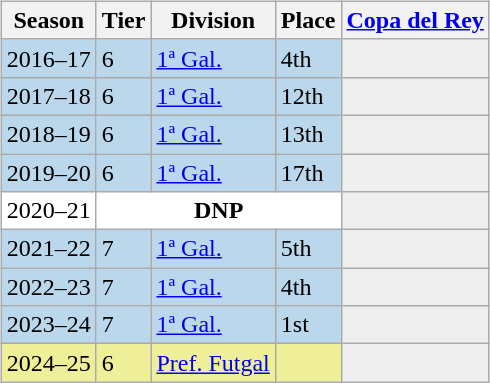<table>
<tr>
<td valign="top" width=0%><br><table class="wikitable">
<tr style="background:#f0f6fa;">
<th>Season</th>
<th>Tier</th>
<th>Division</th>
<th>Place</th>
<th><a href='#'>Copa del Rey</a></th>
</tr>
<tr>
<td style="background:#BBD7EC;">2016–17</td>
<td style="background:#BBD7EC;">6</td>
<td style="background:#BBD7EC;"><a href='#'>1ª Gal.</a></td>
<td style="background:#BBD7EC;">4th</td>
<th style="background:#efefef;"></th>
</tr>
<tr>
<td style="background:#BBD7EC;">2017–18</td>
<td style="background:#BBD7EC;">6</td>
<td style="background:#BBD7EC;"><a href='#'>1ª Gal.</a></td>
<td style="background:#BBD7EC;">12th</td>
<th style="background:#efefef;"></th>
</tr>
<tr>
<td style="background:#BBD7EC;">2018–19</td>
<td style="background:#BBD7EC;">6</td>
<td style="background:#BBD7EC;"><a href='#'>1ª Gal.</a></td>
<td style="background:#BBD7EC;">13th</td>
<th style="background:#efefef;"></th>
</tr>
<tr>
<td style="background:#BBD7EC;">2019–20</td>
<td style="background:#BBD7EC;">6</td>
<td style="background:#BBD7EC;"><a href='#'>1ª Gal.</a></td>
<td style="background:#BBD7EC;">17th</td>
<th style="background:#efefef;"></th>
</tr>
<tr>
<td style="background:#FFFFFF;">2020–21</td>
<th style="background:#FFFFFF;" colspan="3">DNP</th>
<th style="background:#efefef;"></th>
</tr>
<tr>
<td style="background:#BBD7EC;">2021–22</td>
<td style="background:#BBD7EC;">7</td>
<td style="background:#BBD7EC;"><a href='#'>1ª Gal.</a></td>
<td style="background:#BBD7EC;">5th</td>
<th style="background:#efefef;"></th>
</tr>
<tr>
<td style="background:#BBD7EC;">2022–23</td>
<td style="background:#BBD7EC;">7</td>
<td style="background:#BBD7EC;"><a href='#'>1ª Gal.</a></td>
<td style="background:#BBD7EC;">4th</td>
<th style="background:#efefef;"></th>
</tr>
<tr>
<td style="background:#BBD7EC;">2023–24</td>
<td style="background:#BBD7EC;">7</td>
<td style="background:#BBD7EC;"><a href='#'>1ª Gal.</a></td>
<td style="background:#BBD7EC;">1st</td>
<th style="background:#efefef;"></th>
</tr>
<tr>
<td style="background:#EFEF99;">2024–25</td>
<td style="background:#EFEF99;">6</td>
<td style="background:#EFEF99;"><a href='#'>Pref. Futgal</a></td>
<td style="background:#EFEF99;"></td>
<td style="background:#efefef;"></td>
</tr>
</table>
</td>
</tr>
</table>
